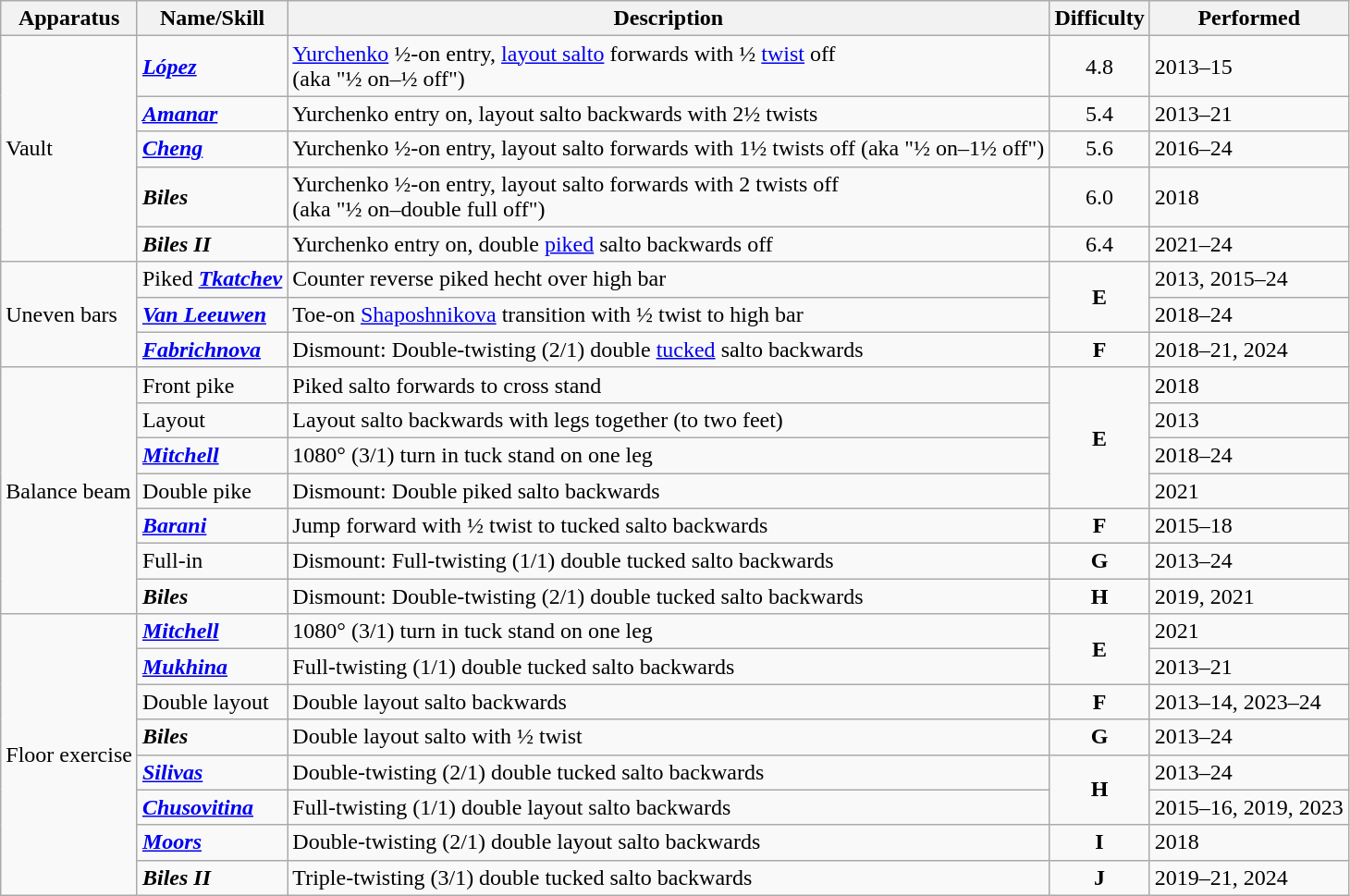<table class="wikitable">
<tr>
<th scope="col">Apparatus</th>
<th scope="col">Name/Skill</th>
<th scope="col">Description</th>
<th scope="col">Difficulty</th>
<th scope="col">Performed</th>
</tr>
<tr>
<td rowspan="5">Vault</td>
<td scope="row"><strong><em><a href='#'>López</a></em></strong></td>
<td><a href='#'>Yurchenko</a> ½-on entry, <a href='#'>layout salto</a> forwards with ½ <a href='#'>twist</a> off<br>(aka "½ on–½ off")</td>
<td align=center>4.8</td>
<td>2013–15</td>
</tr>
<tr>
<td scope="row"><strong><em><a href='#'>Amanar</a></em></strong></td>
<td>Yurchenko entry on, layout salto backwards with 2½ twists</td>
<td align=center>5.4</td>
<td>2013–21</td>
</tr>
<tr>
<td scope="row"><strong><em><a href='#'>Cheng</a></em></strong></td>
<td>Yurchenko ½-on entry, layout salto forwards with 1½ twists off (aka "½ on–1½ off")</td>
<td align=center>5.6</td>
<td>2016–24</td>
</tr>
<tr>
<td scope="row"><strong><em>Biles</em></strong></td>
<td>Yurchenko ½-on entry, layout salto forwards with 2 twists off<br>(aka "½ on–double full off")</td>
<td align=center>6.0</td>
<td>2018</td>
</tr>
<tr>
<td scope="row"><strong><em>Biles II</em></strong></td>
<td>Yurchenko entry on, double <a href='#'>piked</a> salto backwards off</td>
<td align=center>6.4</td>
<td>2021–24</td>
</tr>
<tr>
<td rowspan="3">Uneven bars</td>
<td scope="row">Piked <strong><em><a href='#'>Tkatchev</a></em></strong></td>
<td>Counter reverse piked hecht over high bar</td>
<td rowspan="2" style="text-align:center;"><strong>E</strong></td>
<td>2013, 2015–24</td>
</tr>
<tr>
<td scope="row"><strong><em><a href='#'>Van Leeuwen</a></em></strong></td>
<td>Toe-on <a href='#'>Shaposhnikova</a> transition with ½ twist to high bar</td>
<td>2018–24</td>
</tr>
<tr>
<td scope="row"><strong><em><a href='#'>Fabrichnova</a></em></strong></td>
<td>Dismount: Double-twisting (2/1) double <a href='#'>tucked</a> salto backwards</td>
<td align=center><strong>F</strong></td>
<td>2018–21, 2024</td>
</tr>
<tr>
<td rowspan="7">Balance beam</td>
<td scope="row">Front pike</td>
<td>Piked salto forwards to cross stand</td>
<td rowspan="4" style="text-align:center;"><strong>E</strong></td>
<td>2018</td>
</tr>
<tr>
<td scope="row">Layout</td>
<td>Layout salto backwards with legs together (to two feet)</td>
<td>2013</td>
</tr>
<tr>
<td scope="row"><strong><em><a href='#'>Mitchell</a></em></strong></td>
<td>1080° (3/1) turn in tuck stand on one leg</td>
<td>2018–24</td>
</tr>
<tr>
<td scope="row">Double pike</td>
<td>Dismount: Double piked salto backwards</td>
<td>2021</td>
</tr>
<tr>
<td scope="row"><strong><em><a href='#'>Barani</a></em></strong></td>
<td>Jump forward with ½ twist to tucked salto backwards</td>
<td align=center><strong>F</strong></td>
<td>2015–18</td>
</tr>
<tr>
<td scope="row">Full-in</td>
<td>Dismount: Full-twisting (1/1) double tucked salto backwards</td>
<td align=center><strong>G</strong></td>
<td>2013–24</td>
</tr>
<tr>
<td scope="row"><strong><em>Biles</em></strong></td>
<td>Dismount: Double-twisting (2/1) double tucked salto backwards</td>
<td align=center><strong>H</strong></td>
<td>2019, 2021</td>
</tr>
<tr>
<td rowspan="8">Floor exercise</td>
<td scope="row"><strong><em><a href='#'>Mitchell</a></em></strong></td>
<td>1080° (3/1) turn in tuck stand on one leg</td>
<td rowspan="2" style="text-align:center;"><strong>E</strong></td>
<td>2021</td>
</tr>
<tr>
<td scope="row"><strong><em><a href='#'>Mukhina</a></em></strong></td>
<td>Full-twisting (1/1) double tucked salto backwards</td>
<td>2013–21</td>
</tr>
<tr>
<td scope="row">Double layout</td>
<td>Double layout salto backwards</td>
<td align=center><strong>F</strong></td>
<td>2013–14, 2023–24</td>
</tr>
<tr>
<td scope="row"><strong><em>Biles</em></strong></td>
<td>Double layout salto with ½ twist</td>
<td align=center><strong>G</strong></td>
<td>2013–24</td>
</tr>
<tr>
<td scope="row"><strong><em><a href='#'>Silivas</a></em></strong></td>
<td>Double-twisting (2/1) double tucked salto backwards</td>
<td rowspan="2" style="text-align:center;"><strong>H</strong></td>
<td>2013–24</td>
</tr>
<tr>
<td scope="row"><strong><em><a href='#'>Chusovitina</a></em></strong></td>
<td>Full-twisting (1/1) double layout salto backwards</td>
<td>2015–16, 2019, 2023</td>
</tr>
<tr>
<td scope="row"><strong><em><a href='#'>Moors</a></em></strong></td>
<td>Double-twisting (2/1) double layout salto backwards</td>
<td align=center><strong>I</strong></td>
<td>2018</td>
</tr>
<tr>
<td scope="row"><strong><em>Biles II</em></strong></td>
<td>Triple-twisting (3/1) double tucked salto backwards</td>
<td align=center><strong>J</strong></td>
<td>2019–21, 2024</td>
</tr>
</table>
